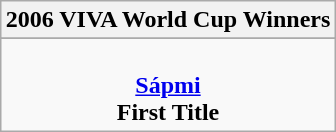<table class="wikitable" style="text-align: center; margin: 0 auto;">
<tr>
<th>2006 VIVA World Cup Winners</th>
</tr>
<tr>
</tr>
<tr>
<td><br><strong><a href='#'>Sápmi</a></strong><br><strong>First Title</strong></td>
</tr>
</table>
